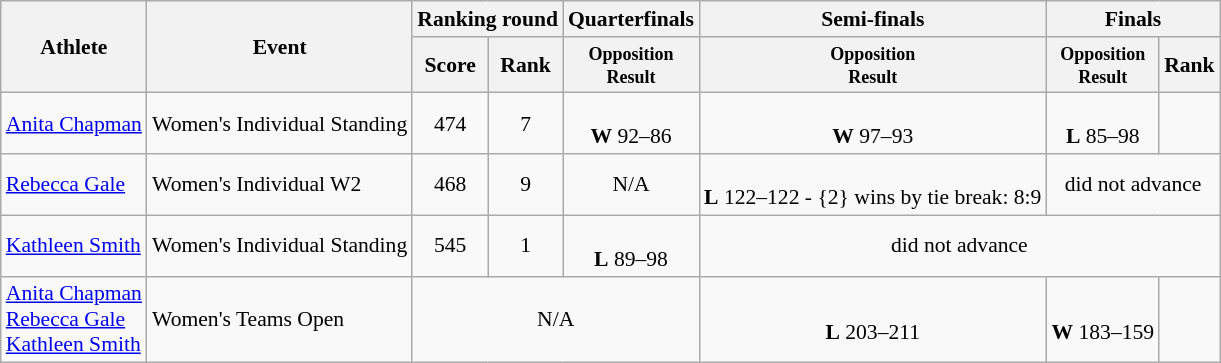<table class=wikitable style="font-size:90%">
<tr>
<th rowspan="2">Athlete</th>
<th rowspan="2">Event</th>
<th colspan="2">Ranking round</th>
<th>Quarterfinals</th>
<th>Semi-finals</th>
<th colspan="2">Finals</th>
</tr>
<tr>
<th>Score</th>
<th>Rank</th>
<th style="line-height:1em"><small>Opposition<br>Result</small></th>
<th style="line-height:1em"><small>Opposition<br>Result</small></th>
<th style="line-height:1em"><small>Opposition<br>Result</small></th>
<th>Rank</th>
</tr>
<tr>
<td><a href='#'>Anita Chapman</a></td>
<td>Women's Individual Standing</td>
<td align="center">474</td>
<td align="center">7</td>
<td align="center"><br> <strong>W</strong> 92–86</td>
<td align="center"><br> <strong>W</strong> 97–93</td>
<td align="center"><br> <strong>L</strong> 85–98</td>
<td align="center"></td>
</tr>
<tr>
<td><a href='#'>Rebecca Gale</a></td>
<td>Women's Individual W2</td>
<td align="center">468</td>
<td align="center">9</td>
<td align="center">N/A</td>
<td align="center"><br> <strong>L</strong> 122–122 - {2} wins by tie break: 8:9</td>
<td align="center" colspan="4">did not advance</td>
</tr>
<tr>
<td><a href='#'>Kathleen Smith</a></td>
<td>Women's Individual Standing</td>
<td align="center">545</td>
<td align="center">1</td>
<td align="center"><br> <strong>L</strong> 89–98</td>
<td align="center" colspan="5">did not advance</td>
</tr>
<tr>
<td><a href='#'>Anita Chapman</a><br><a href='#'>Rebecca Gale</a><br><a href='#'>Kathleen Smith</a></td>
<td>Women's Teams Open</td>
<td align="center" colspan="3">N/A</td>
<td align="center"><br> <strong>L</strong> 203–211</td>
<td align="center"><br> <strong>W</strong> 183–159</td>
<td align="center"></td>
</tr>
</table>
